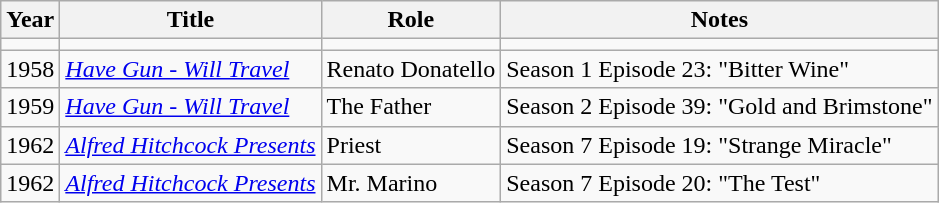<table class="wikitable plainrowheaders sortable">
<tr>
<th scope="col">Year</th>
<th scope="col">Title</th>
<th scope="col">Role</th>
<th scope="col" class="unsortable">Notes</th>
</tr>
<tr>
<td></td>
<td></td>
<td></td>
<td></td>
</tr>
<tr>
<td>1958</td>
<td><em><a href='#'>Have Gun - Will Travel</a></em></td>
<td>Renato Donatello</td>
<td>Season 1 Episode 23: "Bitter Wine"</td>
</tr>
<tr>
<td>1959</td>
<td><em><a href='#'>Have Gun - Will Travel</a></em></td>
<td>The Father</td>
<td>Season 2 Episode 39: "Gold and Brimstone"</td>
</tr>
<tr>
<td>1962</td>
<td><em><a href='#'>Alfred Hitchcock Presents</a></em></td>
<td>Priest</td>
<td>Season 7 Episode 19: "Strange Miracle"</td>
</tr>
<tr>
<td>1962</td>
<td><em><a href='#'>Alfred Hitchcock Presents</a></em></td>
<td>Mr. Marino</td>
<td>Season 7 Episode 20: "The Test"</td>
</tr>
</table>
